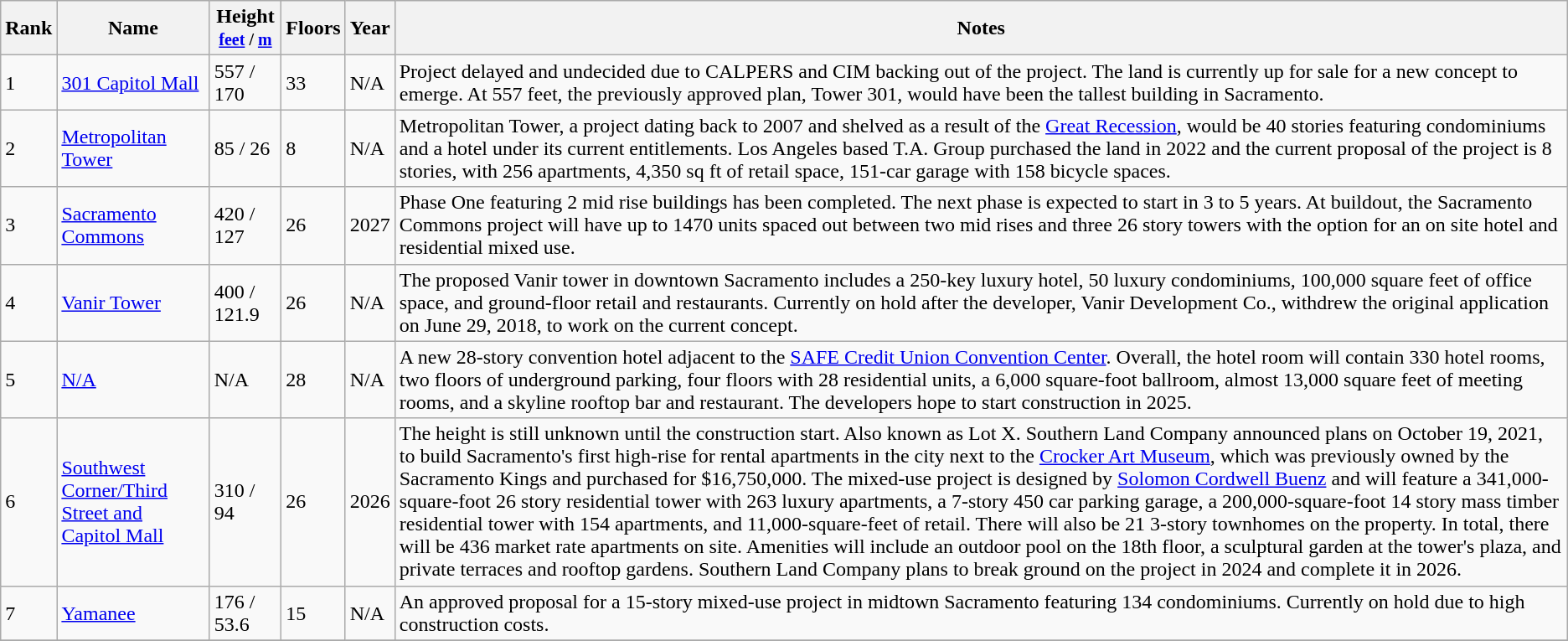<table class="wikitable sortable" Population expected tao boom in a few years.>
<tr>
<th>Rank</th>
<th>Name</th>
<th>Height<br><small><a href='#'>feet</a> / <a href='#'>m</a></small></th>
<th>Floors</th>
<th>Year</th>
<th class="unsortable">Notes</th>
</tr>
<tr>
<td>1</td>
<td><a href='#'>301 Capitol Mall</a></td>
<td>557 / 170</td>
<td>33</td>
<td>N/A</td>
<td>Project delayed and undecided due to CALPERS and CIM backing out of the project. The land is currently up for sale for a new concept to emerge. At 557 feet, the previously approved plan, Tower 301, would have been the tallest building in Sacramento. </td>
</tr>
<tr>
<td>2</td>
<td><a href='#'>Metropolitan Tower</a></td>
<td>85 / 26</td>
<td>8</td>
<td>N/A</td>
<td>Metropolitan Tower, a project dating back to 2007 and shelved as a result of the <a href='#'>Great Recession</a>, would be 40 stories featuring condominiums and a hotel under its current entitlements. Los Angeles based T.A. Group purchased the land in 2022 and the current proposal of the project is 8 stories, with 256 apartments, 4,350 sq ft of retail space, 151-car garage with 158 bicycle spaces.<br></td>
</tr>
<tr>
<td>3</td>
<td><a href='#'>Sacramento Commons</a></td>
<td>420 / 127</td>
<td>26</td>
<td>2027</td>
<td>Phase One featuring 2 mid rise buildings has been completed. The next phase is expected to start in 3 to 5 years. At buildout, the Sacramento Commons project will have up to 1470 units spaced out between two mid rises and three 26 story towers with the option for an on site hotel and residential mixed use.</td>
</tr>
<tr>
<td>4</td>
<td><a href='#'>Vanir Tower</a></td>
<td>400 / 121.9</td>
<td>26</td>
<td>N/A</td>
<td>The proposed Vanir tower in downtown Sacramento includes a 250-key luxury hotel, 50 luxury condominiums, 100,000 square feet of office space, and ground-floor retail and restaurants. Currently on hold after the developer, Vanir Development Co., withdrew the original application on June 29, 2018, to work on the current concept.</td>
</tr>
<tr>
<td>5</td>
<td><a href='#'>N/A</a></td>
<td>N/A</td>
<td>28</td>
<td>N/A</td>
<td>A new 28-story convention hotel adjacent to the <a href='#'>SAFE Credit Union Convention Center</a>. Overall, the hotel room will contain 330 hotel rooms, two floors of underground parking, four floors with 28 residential units, a 6,000 square-foot ballroom, almost 13,000 square feet of meeting rooms, and a skyline rooftop bar and restaurant. The developers hope to start construction in 2025.</td>
</tr>
<tr>
<td>6</td>
<td><a href='#'>Southwest Corner/Third Street and Capitol Mall</a></td>
<td>310 / 94</td>
<td>26</td>
<td>2026</td>
<td>The height is still unknown until the construction start. Also known as Lot X. Southern Land Company announced plans on October 19, 2021, to build Sacramento's first high-rise for rental apartments in the city next to the <a href='#'>Crocker Art Museum</a>, which was previously owned by the Sacramento Kings and purchased for $16,750,000. The mixed-use project is designed by <a href='#'>Solomon Cordwell Buenz</a> and will feature a 341,000-square-foot 26 story residential tower with 263 luxury apartments, a 7-story 450 car parking garage, a 200,000-square-foot 14 story mass timber residential tower with 154 apartments, and 11,000-square-feet of retail. There will also be 21 3-story townhomes on the property. In total, there will be 436 market rate apartments on site. Amenities will include an outdoor pool on the 18th floor, a sculptural garden at the tower's plaza, and private terraces and rooftop gardens. Southern Land Company plans to break ground on the project in 2024 and complete it in 2026.</td>
</tr>
<tr>
<td>7</td>
<td><a href='#'>Yamanee</a></td>
<td>176 / 53.6</td>
<td>15</td>
<td>N/A</td>
<td>An approved proposal for a 15-story mixed-use project in midtown Sacramento featuring 134 condominiums. Currently on hold due to high construction costs.</td>
</tr>
<tr>
</tr>
</table>
